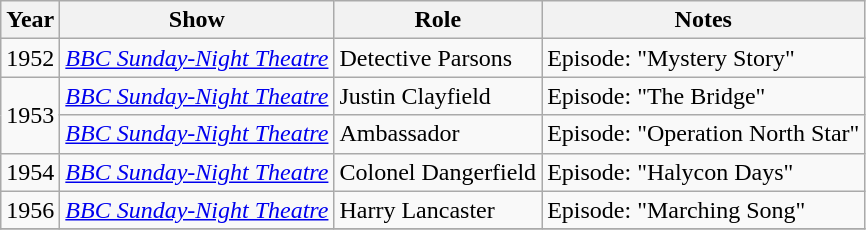<table class="wikitable">
<tr>
<th>Year</th>
<th>Show</th>
<th>Role</th>
<th>Notes</th>
</tr>
<tr>
<td>1952</td>
<td><em><a href='#'>BBC Sunday-Night Theatre</a></em></td>
<td>Detective Parsons</td>
<td>Episode: "Mystery Story"</td>
</tr>
<tr>
<td rowspan="2">1953</td>
<td><em><a href='#'>BBC Sunday-Night Theatre</a></em></td>
<td>Justin Clayfield</td>
<td>Episode: "The Bridge"</td>
</tr>
<tr>
<td><em><a href='#'>BBC Sunday-Night Theatre</a></em></td>
<td>Ambassador</td>
<td>Episode: "Operation North Star"</td>
</tr>
<tr>
<td>1954</td>
<td><em><a href='#'>BBC Sunday-Night Theatre</a></em></td>
<td>Colonel Dangerfield</td>
<td>Episode: "Halycon Days"</td>
</tr>
<tr>
<td>1956</td>
<td><em><a href='#'>BBC Sunday-Night Theatre</a></em></td>
<td>Harry Lancaster</td>
<td>Episode: "Marching Song"</td>
</tr>
<tr>
</tr>
</table>
